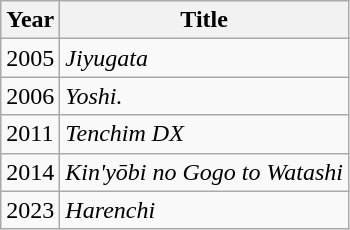<table class="wikitable">
<tr>
<th>Year</th>
<th>Title</th>
</tr>
<tr>
<td>2005</td>
<td><em>Jiyugata</em></td>
</tr>
<tr>
<td>2006</td>
<td><em>Yoshi.</em></td>
</tr>
<tr>
<td>2011</td>
<td><em>Tenchim DX</em></td>
</tr>
<tr>
<td>2014</td>
<td><em>Kin'yōbi no Gogo to Watashi</em></td>
</tr>
<tr>
<td>2023</td>
<td><em>Harenchi</em></td>
</tr>
</table>
